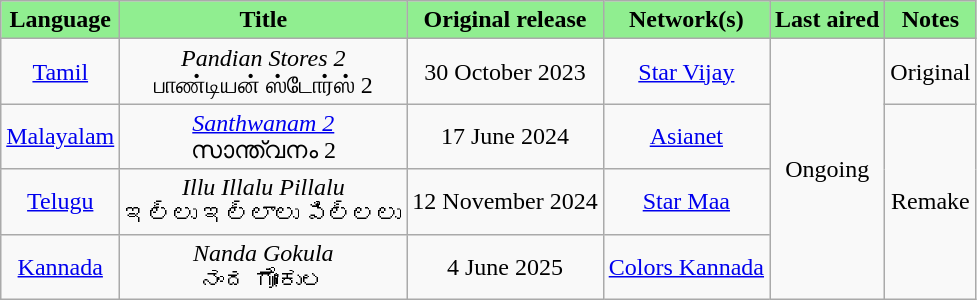<table class="wikitable" style="text-align:center;">
<tr>
<th style="background:LightGreen;">Language</th>
<th style="background:LightGreen;">Title</th>
<th style="background:LightGreen;">Original release</th>
<th style="background:LightGreen;">Network(s)</th>
<th style="background:LightGreen;">Last aired</th>
<th style="background:LightGreen;">Notes</th>
</tr>
<tr>
<td><a href='#'>Tamil</a></td>
<td><em>Pandian Stores 2</em> <br>பாண்டியன் ஸ்டோர்ஸ் 2</td>
<td>30 October 2023</td>
<td><a href='#'>Star Vijay</a></td>
<td rowspan="4">Ongoing</td>
<td>Original</td>
</tr>
<tr>
<td><a href='#'>Malayalam</a></td>
<td><em><a href='#'>Santhwanam 2</a></em> <br> സാന്ത്വനം 2</td>
<td>17 June 2024</td>
<td><a href='#'>Asianet</a></td>
<td rowspan="3">Remake</td>
</tr>
<tr>
<td><a href='#'>Telugu</a></td>
<td><em>Illu Illalu Pillalu</em> <br> ఇల్లు ఇల్లాలు పిల్లలు</td>
<td>12 November 2024</td>
<td><a href='#'>Star Maa</a></td>
</tr>
<tr>
<td><a href='#'>Kannada</a></td>
<td><em>Nanda Gokula</em> <br> ನಂದ ಗೋಕುಲ</td>
<td>4 June 2025</td>
<td><a href='#'>Colors Kannada</a></td>
</tr>
</table>
